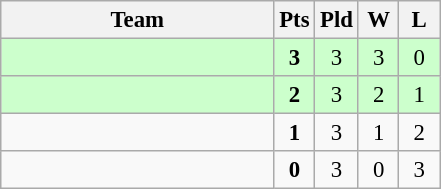<table class=wikitable style="text-align:center; font-size:95%">
<tr>
<th width=175>Team</th>
<th width=20>Pts</th>
<th width=20>Pld</th>
<th width=20>W</th>
<th width=20>L</th>
</tr>
<tr bgcolor=ccffcc>
<td style="text-align:left"></td>
<td><strong>3</strong></td>
<td>3</td>
<td>3</td>
<td>0</td>
</tr>
<tr bgcolor=ccffcc>
<td style="text-align:left"></td>
<td><strong>2</strong></td>
<td>3</td>
<td>2</td>
<td>1</td>
</tr>
<tr>
<td style="text-align:left"></td>
<td><strong>1</strong></td>
<td>3</td>
<td>1</td>
<td>2</td>
</tr>
<tr>
<td style="text-align:left"></td>
<td><strong>0</strong></td>
<td>3</td>
<td>0</td>
<td>3</td>
</tr>
</table>
